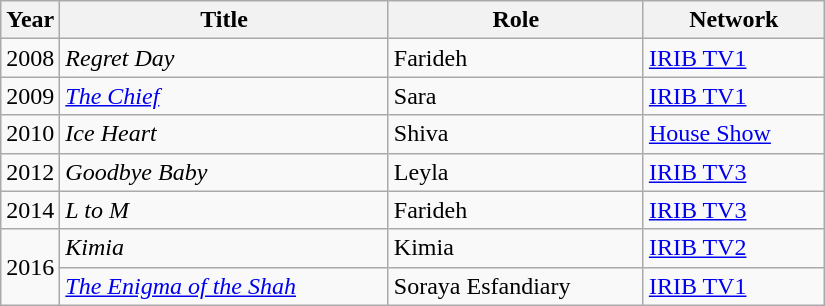<table class="wikitable" style="width:550px">
<tr>
<th width=10>Year</th>
<th>Title</th>
<th>Role</th>
<th>Network</th>
</tr>
<tr>
<td>2008</td>
<td><em>Regret Day</em></td>
<td>Farideh</td>
<td><a href='#'>IRIB TV1</a></td>
</tr>
<tr>
<td>2009</td>
<td><em><a href='#'>The Chief</a></em></td>
<td>Sara</td>
<td><a href='#'>IRIB TV1</a></td>
</tr>
<tr>
<td>2010</td>
<td><em>Ice Heart</em></td>
<td>Shiva</td>
<td><a href='#'>House Show</a></td>
</tr>
<tr>
<td>2012</td>
<td><em>Goodbye Baby</em></td>
<td>Leyla</td>
<td><a href='#'>IRIB TV3</a></td>
</tr>
<tr>
<td>2014</td>
<td><em>L to M</em></td>
<td>Farideh</td>
<td><a href='#'>IRIB TV3</a></td>
</tr>
<tr>
<td rowspan="2">2016</td>
<td><em>Kimia</em></td>
<td>Kimia</td>
<td><a href='#'>IRIB TV2</a></td>
</tr>
<tr>
<td><em><a href='#'>The Enigma of the Shah</a></em></td>
<td>Soraya Esfandiary</td>
<td><a href='#'>IRIB TV1</a></td>
</tr>
</table>
